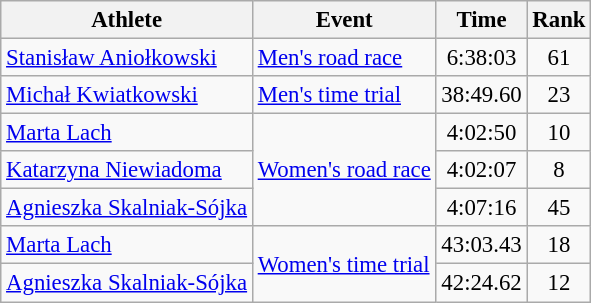<table class=wikitable style=font-size:95%;text-align:center>
<tr>
<th>Athlete</th>
<th>Event</th>
<th>Time</th>
<th>Rank</th>
</tr>
<tr align=center>
<td align=left><a href='#'>Stanisław Aniołkowski</a></td>
<td align=left><a href='#'>Men's road race</a></td>
<td>6:38:03</td>
<td>61</td>
</tr>
<tr align=center>
<td align=left><a href='#'>Michał Kwiatkowski</a></td>
<td align=left><a href='#'>Men's time trial</a></td>
<td>38:49.60</td>
<td>23</td>
</tr>
<tr align=center>
<td align=left><a href='#'>Marta Lach</a></td>
<td rowspan=3 align=left><a href='#'>Women's road race</a></td>
<td>4:02:50</td>
<td>10</td>
</tr>
<tr align=center>
<td align=left><a href='#'>Katarzyna Niewiadoma</a></td>
<td>4:02:07</td>
<td>8</td>
</tr>
<tr align=center>
<td align=left><a href='#'>Agnieszka Skalniak-Sójka</a></td>
<td>4:07:16</td>
<td>45</td>
</tr>
<tr align=center>
<td align=left><a href='#'>Marta Lach</a></td>
<td align=left rowspan=2><a href='#'>Women's time trial</a></td>
<td>43:03.43</td>
<td>18</td>
</tr>
<tr align=center>
<td align=left><a href='#'>Agnieszka Skalniak-Sójka</a></td>
<td>42:24.62</td>
<td>12</td>
</tr>
</table>
